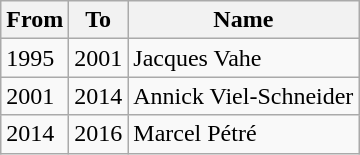<table class="wikitable">
<tr>
<th>From</th>
<th>To</th>
<th>Name</th>
</tr>
<tr>
<td>1995</td>
<td>2001</td>
<td>Jacques Vahe</td>
</tr>
<tr>
<td>2001</td>
<td>2014</td>
<td>Annick Viel-Schneider</td>
</tr>
<tr>
<td>2014</td>
<td>2016</td>
<td>Marcel Pétré</td>
</tr>
</table>
